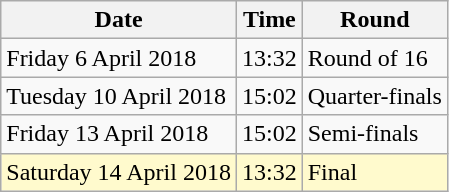<table class="wikitable">
<tr>
<th>Date</th>
<th>Time</th>
<th>Round</th>
</tr>
<tr>
<td>Friday 6 April 2018</td>
<td>13:32</td>
<td>Round of 16</td>
</tr>
<tr>
<td>Tuesday 10 April 2018</td>
<td>15:02</td>
<td>Quarter-finals</td>
</tr>
<tr>
<td>Friday 13 April 2018</td>
<td>15:02</td>
<td>Semi-finals</td>
</tr>
<tr>
<td style=background:lemonchiffon>Saturday 14 April 2018</td>
<td style=background:lemonchiffon>13:32</td>
<td style=background:lemonchiffon>Final</td>
</tr>
</table>
